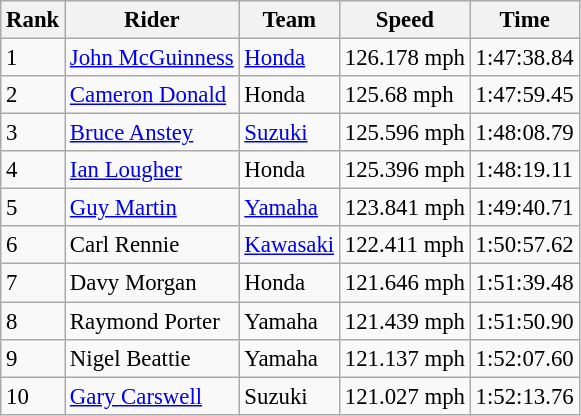<table class="wikitable" style="font-size: 95%;">
<tr style="background:#efefef;">
<th>Rank</th>
<th>Rider</th>
<th>Team</th>
<th>Speed</th>
<th>Time</th>
</tr>
<tr>
<td>1</td>
<td> <a href='#'>John McGuinness</a></td>
<td><a href='#'>Honda</a></td>
<td>126.178 mph</td>
<td>1:47:38.84</td>
</tr>
<tr>
<td>2</td>
<td> <a href='#'>Cameron Donald</a></td>
<td>Honda</td>
<td>125.68 mph</td>
<td>1:47:59.45</td>
</tr>
<tr>
<td>3</td>
<td> <a href='#'>Bruce Anstey</a></td>
<td><a href='#'>Suzuki</a></td>
<td>125.596 mph</td>
<td>1:48:08.79</td>
</tr>
<tr>
<td>4</td>
<td> <a href='#'>Ian Lougher</a></td>
<td>Honda</td>
<td>125.396 mph</td>
<td>1:48:19.11</td>
</tr>
<tr>
<td>5</td>
<td> <a href='#'>Guy Martin</a></td>
<td><a href='#'>Yamaha</a></td>
<td>123.841 mph</td>
<td>1:49:40.71</td>
</tr>
<tr>
<td>6</td>
<td> Carl Rennie</td>
<td><a href='#'>Kawasaki</a></td>
<td>122.411 mph</td>
<td>1:50:57.62</td>
</tr>
<tr>
<td>7</td>
<td> Davy Morgan</td>
<td>Honda</td>
<td>121.646 mph</td>
<td>1:51:39.48</td>
</tr>
<tr>
<td>8</td>
<td> Raymond Porter</td>
<td>Yamaha</td>
<td>121.439 mph</td>
<td>1:51:50.90</td>
</tr>
<tr>
<td>9</td>
<td> Nigel Beattie</td>
<td>Yamaha</td>
<td>121.137 mph</td>
<td>1:52:07.60</td>
</tr>
<tr>
<td>10</td>
<td> <a href='#'>Gary Carswell</a></td>
<td>Suzuki</td>
<td>121.027 mph</td>
<td>1:52:13.76</td>
</tr>
</table>
